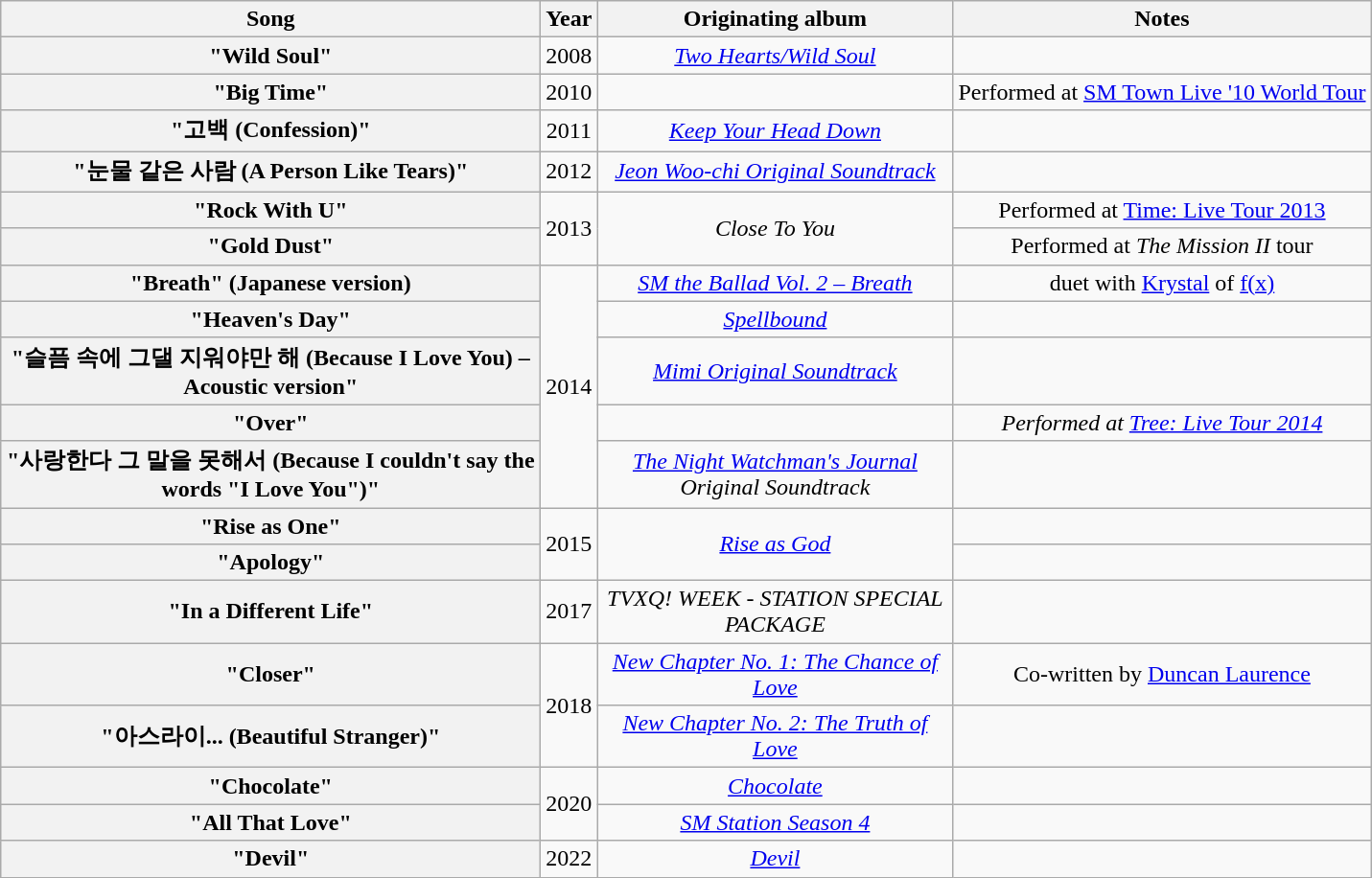<table class="wikitable sortable plainrowheaders" style="text-align:center;">
<tr>
<th scope="col" style="width:23em;">Song</th>
<th scope="col">Year</th>
<th scope="col" style="width:15em;">Originating album</th>
<th scope="col" class="unsortable">Notes</th>
</tr>
<tr>
<th scope="row">"Wild Soul"</th>
<td>2008</td>
<td><em><a href='#'>Two Hearts/Wild Soul</a></em></td>
<td></td>
</tr>
<tr>
<th scope="row">"Big Time"</th>
<td>2010</td>
<td></td>
<td>Performed at <a href='#'>SM Town Live '10 World Tour</a></td>
</tr>
<tr>
<th scope="row">"고백 (Confession)"</th>
<td>2011</td>
<td><em><a href='#'>Keep Your Head Down</a></em></td>
<td></td>
</tr>
<tr>
<th scope="row">"눈물 같은 사람 (A Person Like Tears)"</th>
<td>2012</td>
<td><em><a href='#'>Jeon Woo-chi Original Soundtrack</a></em></td>
<td></td>
</tr>
<tr>
<th scope="row">"Rock With U"</th>
<td rowspan=2>2013</td>
<td rowspan=2><em>Close To You</em></td>
<td>Performed at <a href='#'>Time: Live Tour 2013</a></td>
</tr>
<tr>
<th scope="row">"Gold Dust"</th>
<td>Performed at <em>The Mission II</em> tour</td>
</tr>
<tr>
<th scope="row">"Breath" (Japanese version)</th>
<td rowspan=5>2014</td>
<td><em><a href='#'>SM the Ballad Vol. 2 – Breath</a></em></td>
<td>duet with <a href='#'>Krystal</a> of <a href='#'>f(x)</a></td>
</tr>
<tr>
<th scope="row">"Heaven's Day"</th>
<td><em><a href='#'>Spellbound</a></em></td>
<td></td>
</tr>
<tr>
<th scope="row">"슬픔 속에 그댈 지워야만 해 (Because I Love You) – Acoustic version"</th>
<td><em><a href='#'>Mimi Original Soundtrack</a></em></td>
<td></td>
</tr>
<tr>
<th scope="row">"Over"</th>
<td></td>
<td><em>Performed at <a href='#'>Tree: Live Tour 2014</a></em></td>
</tr>
<tr>
<th scope="row">"사랑한다 그 말을 못해서 (Because I couldn't say the words "I Love You")"</th>
<td><em><a href='#'>The Night Watchman's Journal</a> Original Soundtrack</em></td>
<td></td>
</tr>
<tr>
<th scope="row">"Rise as One"</th>
<td rowspan=2>2015</td>
<td rowspan=2><em><a href='#'>Rise as God</a></em></td>
<td></td>
</tr>
<tr>
<th scope="row">"Apology"</th>
<td></td>
</tr>
<tr>
<th scope="row">"In a Different Life"</th>
<td>2017</td>
<td><em>TVXQ! WEEK - STATION SPECIAL PACKAGE</em></td>
<td></td>
</tr>
<tr>
<th scope="row">"Closer"</th>
<td rowspan=2>2018</td>
<td><em><a href='#'>New Chapter No. 1: The Chance of Love</a></em></td>
<td>Co-written by <a href='#'>Duncan Laurence</a></td>
</tr>
<tr>
<th scope="row">"아스라이... (Beautiful Stranger)"</th>
<td><em><a href='#'>New Chapter No. 2: The Truth of Love</a></em></td>
<td></td>
</tr>
<tr>
<th scope="row">"Chocolate"</th>
<td rowspan="2">2020</td>
<td><em><a href='#'>Chocolate</a></em></td>
<td></td>
</tr>
<tr>
<th scope="row">"All That Love"</th>
<td><em><a href='#'>SM Station Season 4</a></em></td>
<td></td>
</tr>
<tr>
<th scope="row">"Devil"</th>
<td>2022</td>
<td><em><a href='#'>Devil</a></td>
<td></td>
</tr>
</table>
